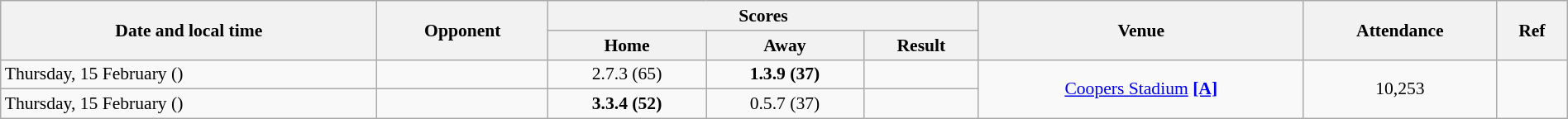<table class="wikitable plainrowheaders" style="font-size:90%; width:100%; text-align:center;">
<tr>
<th scope="col" rowspan=2>Date and local time</th>
<th scope="col" rowspan=2>Opponent</th>
<th scope="col" colspan=3>Scores</th>
<th scope="col" rowspan=2>Venue</th>
<th scope="col" rowspan=2>Attendance</th>
<th scope="col" rowspan=2>Ref</th>
</tr>
<tr>
<th scope="col">Home</th>
<th scope="col">Away</th>
<th scope="col">Result</th>
</tr>
<tr>
<td align=left>Thursday, 15 February ()</td>
<td align=left></td>
<td>2.7.3 (65)</td>
<td><strong>1.3.9 (37)</strong></td>
<td></td>
<td rowspan="2"><a href='#'>Coopers Stadium</a> <a href='#'><strong>[A]</strong></a></td>
<td rowspan="2">10,253</td>
<td rowspan="2"></td>
</tr>
<tr>
<td align=left>Thursday, 15 February ()</td>
<td align=left></td>
<td><strong>3.3.4 (52)</strong></td>
<td>0.5.7 (37)</td>
<td></td>
</tr>
</table>
